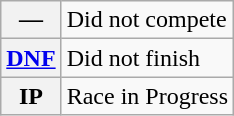<table class="wikitable">
<tr>
<th scope="row">—</th>
<td>Did not compete</td>
</tr>
<tr>
<th scope="row"><a href='#'>DNF</a></th>
<td>Did not finish</td>
</tr>
<tr>
<th scope="row">IP</th>
<td>Race in Progress</td>
</tr>
</table>
